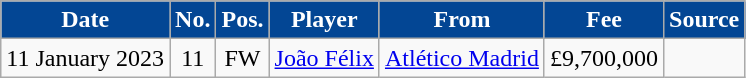<table class="wikitable plainrowheaders sortable" style="text-align:center">
<tr>
<th scope="col" style="background-color:#034694;color:#FFFFFF">Date</th>
<th scope="col" style="background-color:#034694;color:#FFFFFF">No.</th>
<th scope="col" style="background-color:#034694;color:#FFFFFF">Pos.</th>
<th scope="col" style="background-color:#034694;color:#FFFFFF">Player</th>
<th scope="col" style="background-color:#034694;color:#FFFFFF">From</th>
<th scope="col" style="background-color:#034694;color:#FFFFFF" data-sort-type="currency">Fee</th>
<th scope="col" class="unsortable" style="background-color:#034694;color:#FFFFFF">Source</th>
</tr>
<tr>
<td>11 January 2023</td>
<td>11</td>
<td>FW</td>
<td align=left> <a href='#'>João Félix</a></td>
<td align=left> <a href='#'>Atlético Madrid</a></td>
<td>£9,700,000</td>
<td></td>
</tr>
</table>
